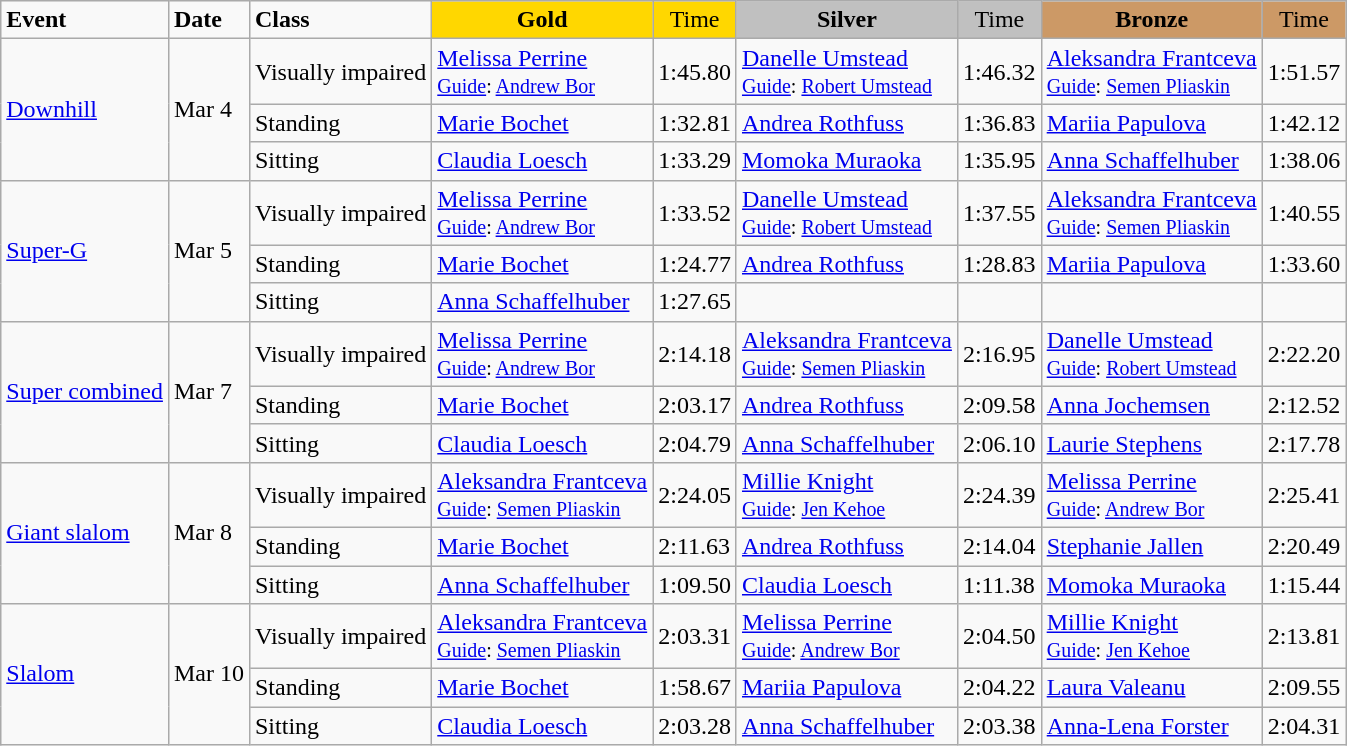<table class="wikitable">
<tr>
<td><strong>Event</strong></td>
<td><strong>Date</strong></td>
<td><strong>Class</strong></td>
<td style="text-align:center;background-color:gold;"><strong>Gold</strong></td>
<td style="text-align:center;background-color:gold;">Time</td>
<td style="text-align:center;background-color:silver;"><strong>Silver</strong></td>
<td style="text-align:center;background-color:silver;">Time</td>
<td style="text-align:center;background-color:#CC9966;"><strong>Bronze</strong></td>
<td style="text-align:center;background-color:#CC9966;">Time</td>
</tr>
<tr>
<td rowspan="3"><a href='#'>Downhill</a></td>
<td rowspan="3">Mar 4</td>
<td>Visually impaired</td>
<td><a href='#'>Melissa Perrine</a><br><small><a href='#'>Guide</a>: <a href='#'>Andrew Bor</a></small><br><small></small></td>
<td>1:45.80</td>
<td><a href='#'>Danelle Umstead</a><br><small><a href='#'>Guide</a>: <a href='#'>Robert Umstead</a></small><br><small></small></td>
<td>1:46.32</td>
<td><a href='#'>Aleksandra Frantceva</a><br><small><a href='#'>Guide</a>: <a href='#'>Semen Pliaskin</a></small><br><small></small></td>
<td>1:51.57</td>
</tr>
<tr>
<td>Standing</td>
<td><a href='#'>Marie Bochet</a><br><small></small></td>
<td>1:32.81</td>
<td><a href='#'>Andrea Rothfuss</a><br><small></small></td>
<td>1:36.83</td>
<td><a href='#'>Mariia Papulova</a><br><small></small></td>
<td>1:42.12</td>
</tr>
<tr>
<td>Sitting</td>
<td><a href='#'>Claudia Loesch</a><br><small></small></td>
<td>1:33.29</td>
<td><a href='#'>Momoka Muraoka</a><br><small></small></td>
<td>1:35.95</td>
<td><a href='#'>Anna Schaffelhuber</a><br><small></small></td>
<td>1:38.06</td>
</tr>
<tr>
<td rowspan="3"><a href='#'>Super-G</a></td>
<td rowspan="3">Mar 5</td>
<td>Visually impaired</td>
<td><a href='#'>Melissa Perrine</a><br><small><a href='#'>Guide</a>: <a href='#'>Andrew Bor</a></small><br><small></small></td>
<td>1:33.52</td>
<td><a href='#'>Danelle Umstead</a><br><small><a href='#'>Guide</a>: <a href='#'>Robert Umstead</a></small><br><small></small></td>
<td>1:37.55</td>
<td><a href='#'>Aleksandra Frantceva</a><br><small><a href='#'>Guide</a>: <a href='#'>Semen Pliaskin</a></small><br><small></small></td>
<td>1:40.55</td>
</tr>
<tr>
<td>Standing</td>
<td><a href='#'>Marie Bochet</a><br><small></small></td>
<td>1:24.77</td>
<td><a href='#'>Andrea Rothfuss</a><br><small></small></td>
<td>1:28.83</td>
<td><a href='#'>Mariia Papulova</a><br><small></small></td>
<td>1:33.60</td>
</tr>
<tr>
<td>Sitting</td>
<td><a href='#'>Anna Schaffelhuber</a><br><small></small></td>
<td>1:27.65</td>
<td></td>
<td></td>
<td></td>
<td></td>
</tr>
<tr>
<td rowspan="3"><a href='#'>Super combined</a></td>
<td rowspan="3">Mar 7</td>
<td>Visually impaired</td>
<td><a href='#'>Melissa Perrine</a><br><small><a href='#'>Guide</a>: <a href='#'>Andrew Bor</a></small><br><small></small></td>
<td>2:14.18</td>
<td><a href='#'>Aleksandra Frantceva</a><br><small><a href='#'>Guide</a>: <a href='#'>Semen Pliaskin</a></small><br><small></small></td>
<td>2:16.95</td>
<td><a href='#'>Danelle Umstead</a><br><small><a href='#'>Guide</a>: <a href='#'>Robert Umstead</a></small><br><small></small></td>
<td>2:22.20</td>
</tr>
<tr>
<td>Standing</td>
<td><a href='#'>Marie Bochet</a><br><small></small></td>
<td>2:03.17</td>
<td><a href='#'>Andrea Rothfuss</a><br><small></small></td>
<td>2:09.58</td>
<td><a href='#'>Anna Jochemsen</a><br><small></small></td>
<td>2:12.52</td>
</tr>
<tr>
<td>Sitting</td>
<td><a href='#'>Claudia Loesch</a><br><small></small></td>
<td>2:04.79</td>
<td><a href='#'>Anna Schaffelhuber</a><br><small></small></td>
<td>2:06.10</td>
<td><a href='#'>Laurie Stephens</a><br><small></small></td>
<td>2:17.78</td>
</tr>
<tr>
<td rowspan="3"><a href='#'>Giant slalom</a></td>
<td rowspan="3">Mar 8</td>
<td>Visually impaired</td>
<td><a href='#'>Aleksandra Frantceva</a><br><small><a href='#'>Guide</a>: <a href='#'>Semen Pliaskin</a></small><br><small></small></td>
<td>2:24.05</td>
<td><a href='#'>Millie Knight</a><br><small><a href='#'>Guide</a>: <a href='#'>Jen Kehoe</a></small><br><small></small></td>
<td>2:24.39</td>
<td><a href='#'>Melissa Perrine</a><br><small><a href='#'>Guide</a>: <a href='#'>Andrew Bor</a></small><br><small></small></td>
<td>2:25.41</td>
</tr>
<tr>
<td>Standing</td>
<td><a href='#'>Marie Bochet</a><br><small></small></td>
<td>2:11.63</td>
<td><a href='#'>Andrea Rothfuss</a><br><small></small></td>
<td>2:14.04</td>
<td><a href='#'>Stephanie Jallen</a><br><small></small></td>
<td>2:20.49</td>
</tr>
<tr>
<td>Sitting</td>
<td><a href='#'>Anna Schaffelhuber</a><br><small></small></td>
<td>1:09.50</td>
<td><a href='#'>Claudia Loesch</a><br><small></small></td>
<td>1:11.38</td>
<td><a href='#'>Momoka Muraoka</a><br><small></small></td>
<td>1:15.44</td>
</tr>
<tr>
<td rowspan="3"><a href='#'>Slalom</a></td>
<td rowspan="3">Mar 10</td>
<td>Visually impaired</td>
<td><a href='#'>Aleksandra Frantceva</a><br><small><a href='#'>Guide</a>: <a href='#'>Semen Pliaskin</a></small><br><small></small></td>
<td>2:03.31</td>
<td><a href='#'>Melissa Perrine</a><br><small><a href='#'>Guide</a>: <a href='#'>Andrew Bor</a></small><br><small></small></td>
<td>2:04.50</td>
<td><a href='#'>Millie Knight</a><br><small><a href='#'>Guide</a>: <a href='#'>Jen Kehoe</a></small><br><small></small></td>
<td>2:13.81</td>
</tr>
<tr>
<td>Standing</td>
<td><a href='#'>Marie Bochet</a><br><small></small></td>
<td>1:58.67</td>
<td><a href='#'>Mariia Papulova</a><br><small></small></td>
<td>2:04.22</td>
<td><a href='#'>Laura Valeanu</a><br><small></small></td>
<td>2:09.55</td>
</tr>
<tr>
<td>Sitting</td>
<td><a href='#'>Claudia Loesch</a><br><small></small></td>
<td>2:03.28</td>
<td><a href='#'>Anna Schaffelhuber</a><br><small></small></td>
<td>2:03.38</td>
<td><a href='#'>Anna-Lena Forster</a><br><small></small></td>
<td>2:04.31</td>
</tr>
</table>
